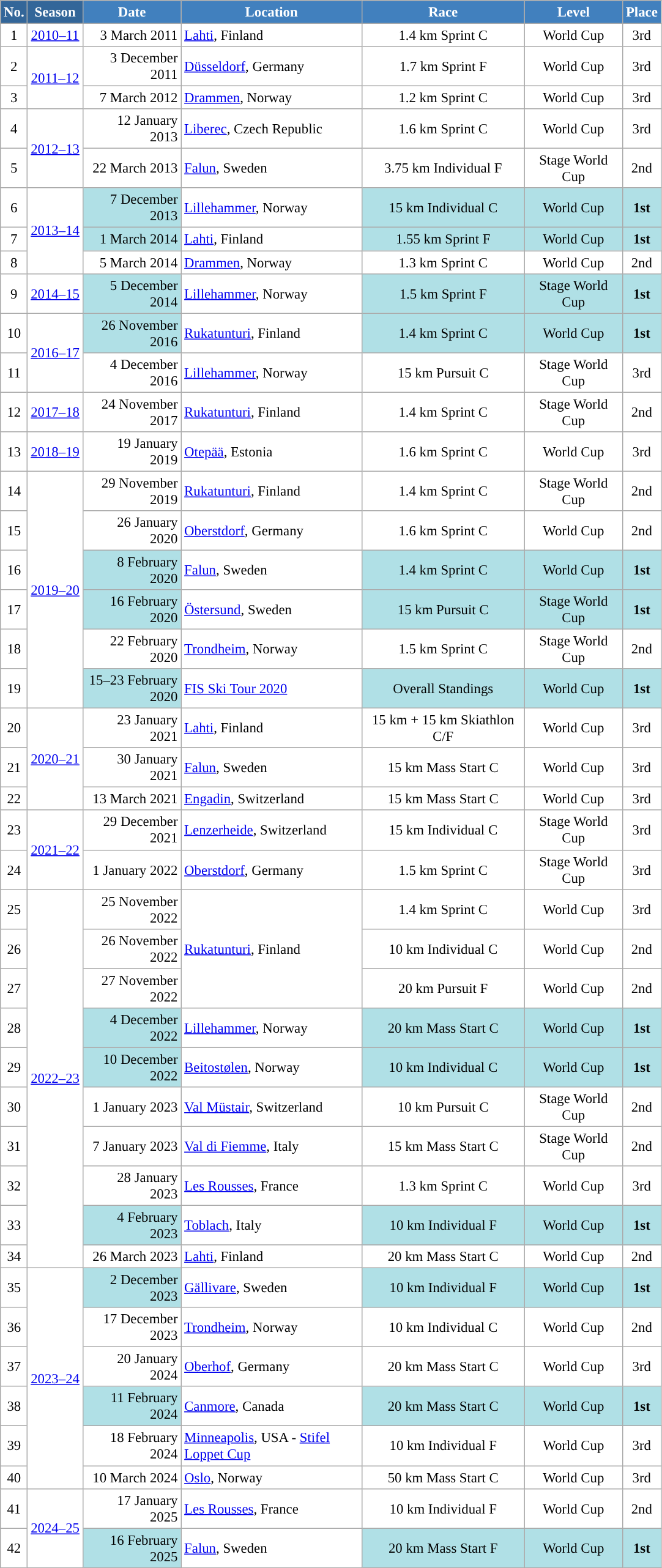<table class="wikitable sortable" style="font-size:95%; text-align:center; border:grey solid 1px; border-collapse:collapse; background:#ffffff;">
<tr style="background:#efefef;">
<th style="background-color:#369; color:white;">No.</th>
<th style="background-color:#369; color:white;">Season</th>
<th style="background-color:#4180be; color:white; width:100px;">Date</th>
<th style="background-color:#4180be; color:white; width:190px;">Location</th>
<th style="background-color:#4180be; color:white; width:170px;">Race</th>
<th style="background-color:#4180be; color:white; width:100px;">Level</th>
<th style="background-color:#4180be; color:white;">Place</th>
</tr>
<tr>
<td align=center>1</td>
<td align=center><a href='#'>2010–11</a></td>
<td align=right>3 March 2011</td>
<td align=left> <a href='#'>Lahti</a>, Finland</td>
<td>1.4 km Sprint C</td>
<td>World Cup</td>
<td>3rd</td>
</tr>
<tr>
<td align=center>2</td>
<td rowspan=2 align=center><a href='#'>2011–12</a></td>
<td align=right>3 December 2011</td>
<td align=left> <a href='#'>Düsseldorf</a>, Germany</td>
<td>1.7 km Sprint F</td>
<td>World Cup</td>
<td>3rd</td>
</tr>
<tr>
<td align=center>3</td>
<td align=right>7 March 2012</td>
<td align=left> <a href='#'>Drammen</a>, Norway</td>
<td>1.2 km Sprint C</td>
<td>World Cup</td>
<td>3rd</td>
</tr>
<tr>
<td align=center>4</td>
<td rowspan=2 align=center><a href='#'>2012–13</a></td>
<td align=right>12 January 2013</td>
<td align=left> <a href='#'>Liberec</a>, Czech Republic</td>
<td>1.6 km Sprint C</td>
<td>World Cup</td>
<td>3rd</td>
</tr>
<tr>
<td align=center>5</td>
<td align=right>22 March 2013</td>
<td align=left> <a href='#'>Falun</a>, Sweden</td>
<td>3.75 km Individual F</td>
<td>Stage World Cup</td>
<td>2nd</td>
</tr>
<tr>
<td align=center>6</td>
<td rowspan=3 align=center><a href='#'>2013–14</a></td>
<td bgcolor="#BOEOE6" align=right>7 December 2013</td>
<td align=left> <a href='#'>Lillehammer</a>, Norway</td>
<td bgcolor="#BOEOE6">15 km Individual C</td>
<td bgcolor="#BOEOE6">World Cup</td>
<td bgcolor="#BOEOE6"><strong>1st</strong></td>
</tr>
<tr>
<td align=center>7</td>
<td bgcolor="#BOEOE6" align=right>1 March 2014</td>
<td align=left> <a href='#'>Lahti</a>, Finland</td>
<td bgcolor="#BOEOE6">1.55 km Sprint F</td>
<td bgcolor="#BOEOE6">World Cup</td>
<td bgcolor="#BOEOE6"><strong>1st</strong></td>
</tr>
<tr>
<td align=center>8</td>
<td align=right>5 March 2014</td>
<td align=left> <a href='#'>Drammen</a>, Norway</td>
<td>1.3 km Sprint C</td>
<td>World Cup</td>
<td>2nd</td>
</tr>
<tr>
<td align=center>9</td>
<td align=center><a href='#'>2014–15</a></td>
<td bgcolor="#BOEOE6" align=right>5 December 2014</td>
<td align=left> <a href='#'>Lillehammer</a>, Norway</td>
<td bgcolor="#BOEOE6">1.5 km Sprint F</td>
<td bgcolor="#BOEOE6">Stage World Cup</td>
<td bgcolor="#BOEOE6"><strong>1st</strong></td>
</tr>
<tr>
<td align=center>10</td>
<td rowspan=2 align=center><a href='#'>2016–17</a></td>
<td bgcolor="#BOEOE6" align=right>26 November 2016</td>
<td align=left> <a href='#'>Rukatunturi</a>, Finland</td>
<td bgcolor="#BOEOE6">1.4 km Sprint C</td>
<td bgcolor="#BOEOE6">World Cup</td>
<td bgcolor="#BOEOE6"><strong>1st</strong></td>
</tr>
<tr>
<td align=center>11</td>
<td align=right>4 December 2016</td>
<td align=left> <a href='#'>Lillehammer</a>, Norway</td>
<td>15 km Pursuit C</td>
<td>Stage World Cup</td>
<td>3rd</td>
</tr>
<tr>
<td align=center>12</td>
<td align=center><a href='#'>2017–18</a></td>
<td align=right>24 November 2017</td>
<td align=left> <a href='#'>Rukatunturi</a>, Finland</td>
<td>1.4 km Sprint C</td>
<td>Stage World Cup</td>
<td>2nd</td>
</tr>
<tr>
<td align=center>13</td>
<td align=center><a href='#'>2018–19</a></td>
<td align=right>19 January 2019</td>
<td align=left> <a href='#'>Otepää</a>, Estonia</td>
<td>1.6 km Sprint C</td>
<td>World Cup</td>
<td>3rd</td>
</tr>
<tr>
<td align=center>14</td>
<td rowspan=6 align=center><a href='#'>2019–20</a></td>
<td align=right>29 November 2019</td>
<td align=left> <a href='#'>Rukatunturi</a>, Finland</td>
<td>1.4 km Sprint C</td>
<td>Stage World Cup</td>
<td>2nd</td>
</tr>
<tr>
<td align=center>15</td>
<td align=right>26 January 2020</td>
<td align=left> <a href='#'>Oberstdorf</a>, Germany</td>
<td>1.6 km Sprint C</td>
<td>World Cup</td>
<td>2nd</td>
</tr>
<tr>
<td align=center>16</td>
<td bgcolor="#BOEOE6" align=right>8 February 2020</td>
<td align=left> <a href='#'>Falun</a>, Sweden</td>
<td bgcolor="#BOEOE6">1.4 km Sprint C</td>
<td bgcolor="#BOEOE6">World Cup</td>
<td bgcolor="#BOEOE6"><strong>1st</strong></td>
</tr>
<tr>
<td align=center>17</td>
<td bgcolor="#BOEOE6" align=right>16 February 2020</td>
<td align=left> <a href='#'>Östersund</a>, Sweden</td>
<td bgcolor="#BOEOE6">15 km Pursuit C</td>
<td bgcolor="#BOEOE6">Stage World Cup</td>
<td bgcolor="#BOEOE6"><strong>1st</strong></td>
</tr>
<tr>
<td align=center>18</td>
<td align=right>22 February 2020</td>
<td align=left> <a href='#'>Trondheim</a>, Norway</td>
<td>1.5 km Sprint C</td>
<td>Stage World Cup</td>
<td>2nd</td>
</tr>
<tr>
<td align=center>19</td>
<td bgcolor="#BOEOE6" align=right>15–23 February 2020</td>
<td align="left"> <a href='#'>FIS Ski Tour 2020</a></td>
<td bgcolor="#BOEOE6">Overall Standings</td>
<td bgcolor="#BOEOE6">World Cup</td>
<td bgcolor="#BOEOE6"><strong>1st</strong></td>
</tr>
<tr>
<td align=center>20</td>
<td rowspan=3 align=center><a href='#'>2020–21</a></td>
<td align=right>23 January 2021</td>
<td align=left> <a href='#'>Lahti</a>, Finland</td>
<td>15 km + 15 km Skiathlon C/F</td>
<td>World Cup</td>
<td>3rd</td>
</tr>
<tr>
<td align=center>21</td>
<td align=right>30 January 2021</td>
<td align=left> <a href='#'>Falun</a>, Sweden</td>
<td>15 km Mass Start C</td>
<td>World Cup</td>
<td>3rd</td>
</tr>
<tr>
<td align=center>22</td>
<td align=right>13 March 2021</td>
<td align=left> <a href='#'>Engadin</a>, Switzerland</td>
<td>15 km Mass Start C</td>
<td>World Cup</td>
<td>3rd</td>
</tr>
<tr>
<td align=center>23</td>
<td rowspan=2 align=center><a href='#'>2021–22</a></td>
<td align=right>29 December 2021</td>
<td align=left> <a href='#'>Lenzerheide</a>, Switzerland</td>
<td>15 km Individual C</td>
<td>Stage World Cup</td>
<td>3rd</td>
</tr>
<tr>
<td align=center>24</td>
<td align=right>1 January 2022</td>
<td align=left> <a href='#'>Oberstdorf</a>, Germany</td>
<td>1.5 km Sprint C</td>
<td>Stage World Cup</td>
<td>3rd</td>
</tr>
<tr>
<td align=center>25</td>
<td rowspan=10 align=center><a href='#'>2022–23</a></td>
<td align=right>25 November 2022</td>
<td rowspan=3 align=left> <a href='#'>Rukatunturi</a>, Finland</td>
<td>1.4 km Sprint C</td>
<td>World Cup</td>
<td>3rd</td>
</tr>
<tr>
<td align=center>26</td>
<td align=right>26 November 2022</td>
<td>10 km Individual C</td>
<td>World Cup</td>
<td>2nd</td>
</tr>
<tr>
<td align=center>27</td>
<td align=right>27 November 2022</td>
<td>20 km Pursuit F</td>
<td>World Cup</td>
<td>2nd</td>
</tr>
<tr>
<td align=center>28</td>
<td bgcolor="#BOEOE6" align=right>4 December 2022</td>
<td align=left> <a href='#'>Lillehammer</a>, Norway</td>
<td bgcolor="#BOEOE6">20 km Mass Start C</td>
<td bgcolor="#BOEOE6">World Cup</td>
<td bgcolor="#BOEOE6"><strong>1st</strong></td>
</tr>
<tr>
<td align=center>29</td>
<td bgcolor="#BOEOE6" align=right>10 December 2022</td>
<td align=left> <a href='#'>Beitostølen</a>, Norway</td>
<td bgcolor="#BOEOE6">10 km Individual C</td>
<td bgcolor="#BOEOE6">World Cup</td>
<td bgcolor="#BOEOE6"><strong>1st</strong></td>
</tr>
<tr>
<td align=center>30</td>
<td align=right>1 January 2023</td>
<td align=left> <a href='#'>Val Müstair</a>, Switzerland</td>
<td>10 km Pursuit C</td>
<td>Stage World Cup</td>
<td>2nd</td>
</tr>
<tr>
<td align=center>31</td>
<td align=right>7 January 2023</td>
<td align=left> <a href='#'>Val di Fiemme</a>, Italy</td>
<td>15 km Mass Start C</td>
<td>Stage World Cup</td>
<td>2nd</td>
</tr>
<tr>
<td align=center>32</td>
<td align=right>28 January 2023</td>
<td align=left> <a href='#'>Les Rousses</a>, France</td>
<td>1.3 km Sprint C</td>
<td>World Cup</td>
<td>3rd</td>
</tr>
<tr>
<td align=center>33</td>
<td bgcolor="#BOEOE6" align=right>4 February 2023</td>
<td align=left> <a href='#'>Toblach</a>, Italy</td>
<td bgcolor="#BOEOE6">10 km Individual F</td>
<td bgcolor="#BOEOE6">World Cup</td>
<td bgcolor="#BOEOE6"><strong>1st</strong></td>
</tr>
<tr>
<td align=center>34</td>
<td align=right>26 March 2023</td>
<td align=left> <a href='#'>Lahti</a>, Finland</td>
<td>20 km Mass Start C</td>
<td>World Cup</td>
<td>2nd</td>
</tr>
<tr>
<td align=center>35</td>
<td rowspan=6><a href='#'>2023–24</a></td>
<td bgcolor="#BOEOE6" align=right>2 December 2023</td>
<td align=left> <a href='#'>Gällivare</a>, Sweden</td>
<td bgcolor="#BOEOE6">10 km Individual F</td>
<td bgcolor="#BOEOE6">World Cup</td>
<td bgcolor="#BOEOE6"><strong>1st</strong></td>
</tr>
<tr>
<td align=center>36</td>
<td align=right>17 December 2023</td>
<td align=left> <a href='#'>Trondheim</a>, Norway</td>
<td>10 km Individual C</td>
<td>World Cup</td>
<td>2nd</td>
</tr>
<tr>
<td align=center>37</td>
<td align=right>20 January 2024</td>
<td align=left> <a href='#'>Oberhof</a>, Germany</td>
<td>20 km Mass Start C</td>
<td>World Cup</td>
<td>3rd</td>
</tr>
<tr>
<td align=center>38</td>
<td bgcolor="#BOEOE6" align=right>11 February 2024</td>
<td align=left> <a href='#'>Canmore</a>, Canada</td>
<td bgcolor="#BOEOE6">20 km Mass Start C</td>
<td bgcolor="#BOEOE6">World Cup</td>
<td bgcolor="#BOEOE6"><strong>1st</strong></td>
</tr>
<tr>
<td align=center>39</td>
<td align=right>18 February 2024</td>
<td align=left> <a href='#'>Minneapolis</a>, USA - <a href='#'>Stifel Loppet Cup</a></td>
<td>10 km Individual F</td>
<td>World Cup</td>
<td>3rd</td>
</tr>
<tr>
<td align=center>40</td>
<td align=right>10 March 2024</td>
<td align=left> <a href='#'>Oslo</a>, Norway</td>
<td>50 km Mass Start C</td>
<td>World Cup</td>
<td>3rd</td>
</tr>
<tr>
<td align=center>41</td>
<td align="center" rowspan=2><a href='#'>2024–25</a></td>
<td align=right>17 January 2025</td>
<td align=left> <a href='#'>Les Rousses</a>, France</td>
<td>10 km Individual F</td>
<td>World Cup</td>
<td>2nd</td>
</tr>
<tr>
<td align=center>42</td>
<td bgcolor="#BOEOE6" align=right>16 February 2025</td>
<td align=left> <a href='#'>Falun</a>, Sweden</td>
<td bgcolor="#BOEOE6">20 km Mass Start F</td>
<td bgcolor="#BOEOE6">World Cup</td>
<td bgcolor="#BOEOE6"><strong>1st</strong></td>
</tr>
</table>
